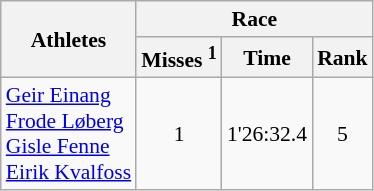<table class="wikitable" border="1" style="font-size:90%">
<tr>
<th rowspan=2>Athletes</th>
<th colspan=3>Race</th>
</tr>
<tr>
<th>Misses <sup>1</sup></th>
<th>Time</th>
<th>Rank</th>
</tr>
<tr>
<td><a href='#'>Geir Einang</a><br><a href='#'>Frode Løberg</a><br><a href='#'>Gisle Fenne</a><br><a href='#'>Eirik Kvalfoss</a></td>
<td align=center>1</td>
<td align=center>1'26:32.4</td>
<td align=center>5</td>
</tr>
</table>
